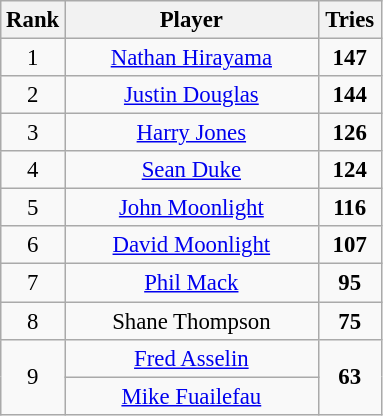<table class="wikitable" style="font-size:95%; text-align:center;">
<tr>
<th style="width:25px;">Rank</th>
<th style="width:162px;">Player</th>
<th style="width:35px;">Tries</th>
</tr>
<tr>
<td>1</td>
<td><a href='#'>Nathan Hirayama</a></td>
<td><strong>147</strong></td>
</tr>
<tr>
<td>2</td>
<td><a href='#'>Justin Douglas</a></td>
<td><strong>144</strong></td>
</tr>
<tr>
<td>3</td>
<td><a href='#'>Harry Jones</a></td>
<td><strong>126</strong></td>
</tr>
<tr>
<td>4</td>
<td><a href='#'>Sean Duke</a></td>
<td><strong>124</strong></td>
</tr>
<tr>
<td>5</td>
<td><a href='#'>John Moonlight</a></td>
<td><strong>116</strong></td>
</tr>
<tr>
<td>6</td>
<td><a href='#'>David Moonlight</a></td>
<td><strong>107</strong></td>
</tr>
<tr>
<td>7</td>
<td><a href='#'>Phil Mack</a></td>
<td><strong>95</strong></td>
</tr>
<tr>
<td>8</td>
<td>Shane Thompson</td>
<td><strong>75</strong></td>
</tr>
<tr>
<td rowspan=2>9</td>
<td><a href='#'>Fred Asselin</a></td>
<td rowspan=2><strong>63</strong></td>
</tr>
<tr>
<td><a href='#'>Mike Fuailefau</a></td>
</tr>
</table>
